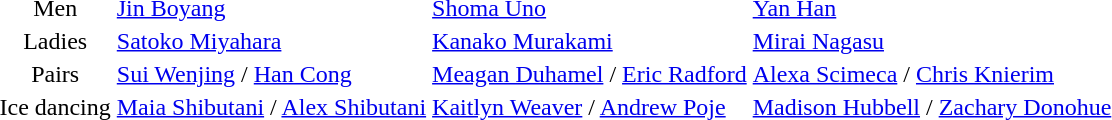<table>
<tr>
<td style="text-align: center;">Men</td>
<td> <a href='#'>Jin Boyang</a></td>
<td> <a href='#'>Shoma Uno</a></td>
<td> <a href='#'>Yan Han</a></td>
</tr>
<tr>
<td style="text-align: center;">Ladies</td>
<td> <a href='#'>Satoko Miyahara</a></td>
<td> <a href='#'>Kanako Murakami</a></td>
<td> <a href='#'>Mirai Nagasu</a></td>
</tr>
<tr>
<td style="text-align: center;">Pairs</td>
<td> <a href='#'>Sui Wenjing</a> / <a href='#'>Han Cong</a></td>
<td> <a href='#'>Meagan Duhamel</a> / <a href='#'>Eric Radford</a></td>
<td> <a href='#'>Alexa Scimeca</a> / <a href='#'>Chris Knierim</a></td>
</tr>
<tr>
<td style="text-align: center;">Ice dancing</td>
<td> <a href='#'>Maia Shibutani</a> / <a href='#'>Alex Shibutani</a></td>
<td> <a href='#'>Kaitlyn Weaver</a> / <a href='#'>Andrew Poje</a></td>
<td> <a href='#'>Madison Hubbell</a> / <a href='#'>Zachary Donohue</a></td>
</tr>
</table>
